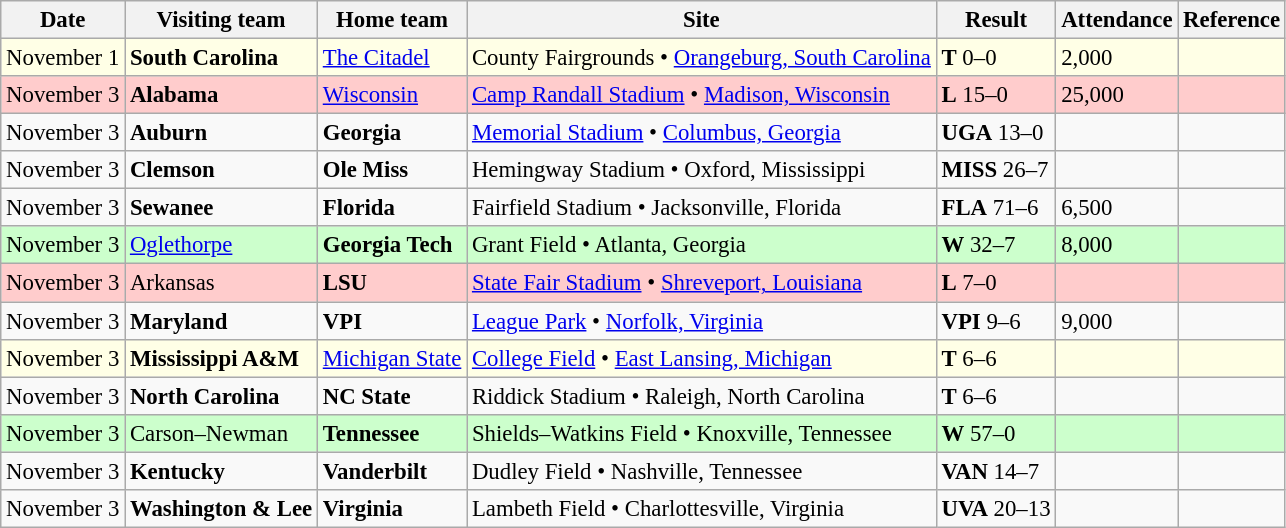<table class="wikitable" style="font-size:95%;">
<tr>
<th>Date</th>
<th>Visiting team</th>
<th>Home team</th>
<th>Site</th>
<th>Result</th>
<th>Attendance</th>
<th class="unsortable">Reference</th>
</tr>
<tr bgcolor=ffffe6>
<td>November 1</td>
<td><strong>South Carolina</strong></td>
<td><a href='#'>The Citadel</a></td>
<td>County Fairgrounds • <a href='#'>Orangeburg, South Carolina</a></td>
<td><strong>T</strong> 0–0</td>
<td>2,000</td>
<td></td>
</tr>
<tr bgcolor=ffcccc>
<td>November 3</td>
<td><strong>Alabama</strong></td>
<td><a href='#'>Wisconsin</a></td>
<td><a href='#'>Camp Randall Stadium</a> • <a href='#'>Madison, Wisconsin</a></td>
<td><strong>L</strong> 15–0</td>
<td>25,000</td>
<td></td>
</tr>
<tr bgcolor=>
<td>November 3</td>
<td><strong>Auburn</strong></td>
<td><strong>Georgia</strong></td>
<td><a href='#'>Memorial Stadium</a> • <a href='#'>Columbus, Georgia</a></td>
<td><strong>UGA</strong> 13–0</td>
<td></td>
<td></td>
</tr>
<tr bgcolor=>
<td>November 3</td>
<td><strong>Clemson</strong></td>
<td><strong>Ole Miss</strong></td>
<td>Hemingway Stadium • Oxford, Mississippi</td>
<td><strong>MISS</strong> 26–7</td>
<td></td>
<td></td>
</tr>
<tr bgcolor=>
<td>November 3</td>
<td><strong>Sewanee</strong></td>
<td><strong>Florida</strong></td>
<td>Fairfield Stadium • Jacksonville, Florida</td>
<td><strong>FLA</strong> 71–6</td>
<td>6,500</td>
<td></td>
</tr>
<tr bgcolor=ccffcc>
<td>November 3</td>
<td><a href='#'>Oglethorpe</a></td>
<td><strong>Georgia Tech</strong></td>
<td>Grant Field • Atlanta, Georgia</td>
<td><strong>W</strong> 32–7</td>
<td>8,000</td>
<td></td>
</tr>
<tr bgcolor=ffcccc>
<td>November 3</td>
<td>Arkansas</td>
<td><strong>LSU</strong></td>
<td><a href='#'>State Fair Stadium</a> • <a href='#'>Shreveport, Louisiana</a></td>
<td><strong>L</strong> 7–0</td>
<td></td>
<td></td>
</tr>
<tr bgcolor=>
<td>November 3</td>
<td><strong>Maryland</strong></td>
<td><strong>VPI</strong></td>
<td><a href='#'>League Park</a> • <a href='#'>Norfolk, Virginia</a></td>
<td><strong>VPI</strong> 9–6</td>
<td>9,000</td>
<td></td>
</tr>
<tr bgcolor=ffffe6>
<td>November 3</td>
<td><strong>Mississippi A&M</strong></td>
<td><a href='#'>Michigan State</a></td>
<td><a href='#'>College Field</a> • <a href='#'>East Lansing, Michigan</a></td>
<td><strong>T</strong> 6–6</td>
<td></td>
<td></td>
</tr>
<tr bgcolor=>
<td>November 3</td>
<td><strong>North Carolina</strong></td>
<td><strong>NC State</strong></td>
<td>Riddick Stadium • Raleigh, North Carolina</td>
<td><strong>T</strong> 6–6</td>
<td></td>
<td></td>
</tr>
<tr bgcolor=ccffcc>
<td>November 3</td>
<td>Carson–Newman</td>
<td><strong>Tennessee</strong></td>
<td>Shields–Watkins Field • Knoxville, Tennessee</td>
<td><strong>W</strong> 57–0</td>
<td></td>
<td></td>
</tr>
<tr bgcolor=>
<td>November 3</td>
<td><strong>Kentucky</strong></td>
<td><strong>Vanderbilt</strong></td>
<td>Dudley Field • Nashville, Tennessee</td>
<td><strong>VAN</strong> 14–7</td>
<td></td>
<td></td>
</tr>
<tr bgcolor=>
<td>November 3</td>
<td><strong>Washington & Lee</strong></td>
<td><strong>Virginia</strong></td>
<td>Lambeth Field • Charlottesville, Virginia</td>
<td><strong>UVA</strong> 20–13</td>
<td></td>
<td></td>
</tr>
</table>
